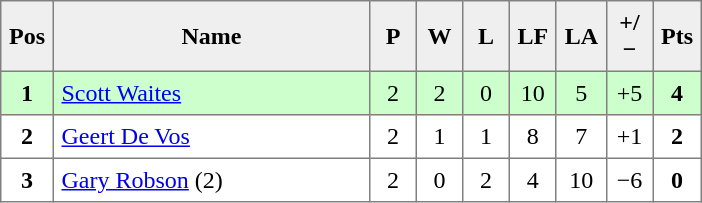<table style=border-collapse:collapse border=1 cellspacing=0 cellpadding=5>
<tr align=center bgcolor=#efefef>
<th width=20>Pos</th>
<th width=200>Name</th>
<th width=20>P</th>
<th width=20>W</th>
<th width=20>L</th>
<th width=20>LF</th>
<th width=20>LA</th>
<th width=20>+/−</th>
<th width=20>Pts</th>
</tr>
<tr align=center style="background: #ccffcc;">
<td><strong>1</strong></td>
<td align="left"> <a href='#'>Scott Waites</a></td>
<td>2</td>
<td>2</td>
<td>0</td>
<td>10</td>
<td>5</td>
<td>+5</td>
<td><strong>4</strong></td>
</tr>
<tr align=center>
<td><strong>2</strong></td>
<td align="left"> <a href='#'>Geert De Vos</a></td>
<td>2</td>
<td>1</td>
<td>1</td>
<td>8</td>
<td>7</td>
<td>+1</td>
<td><strong>2</strong></td>
</tr>
<tr align=center>
<td><strong>3</strong></td>
<td align="left"> <a href='#'>Gary Robson</a> (2)</td>
<td>2</td>
<td>0</td>
<td>2</td>
<td>4</td>
<td>10</td>
<td>−6</td>
<td><strong>0</strong></td>
</tr>
</table>
